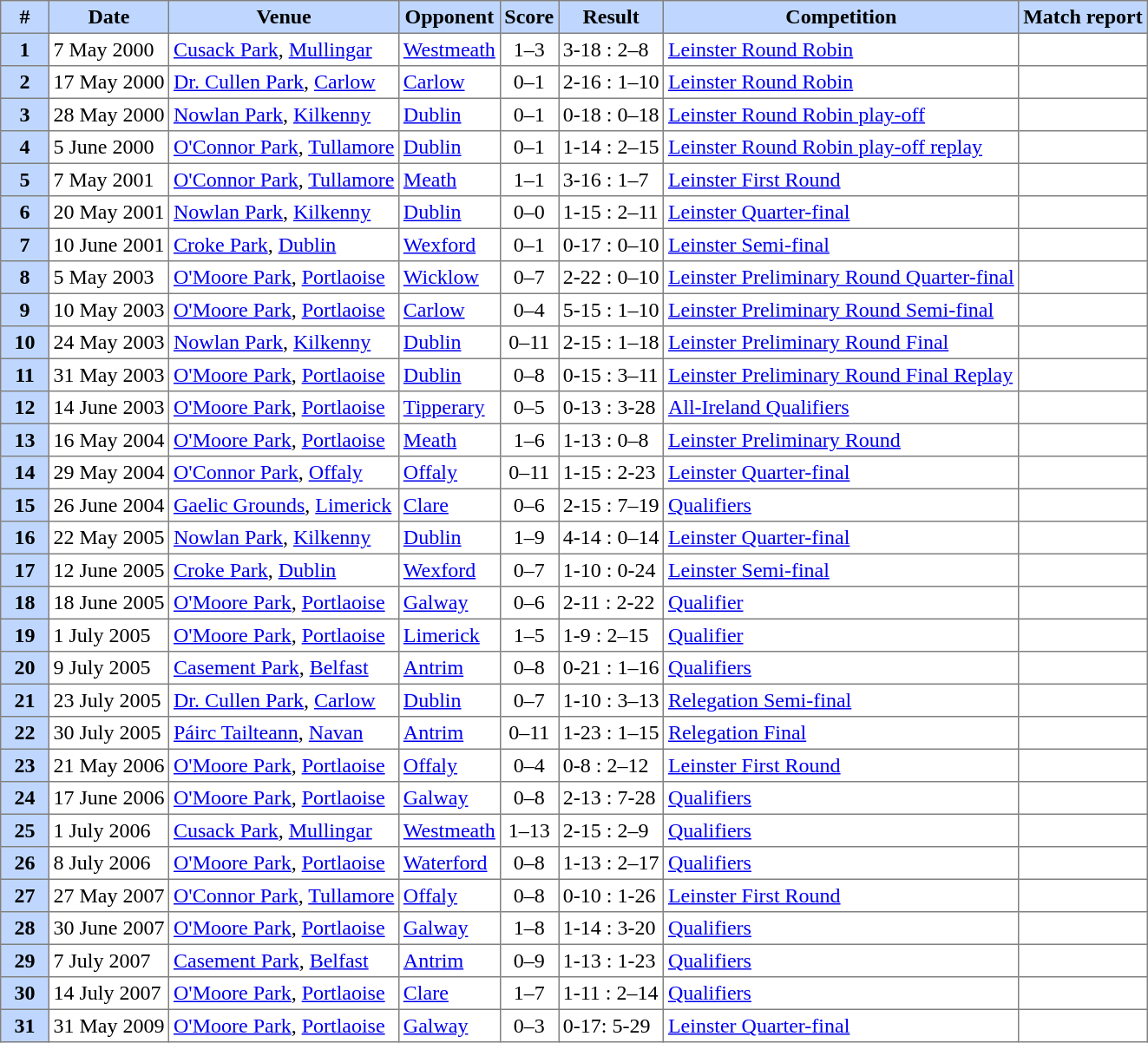<table border=1 cellpadding=3 style="margin-left:1em; color: black; border-collapse: collapse;">
<tr align="center" bgcolor="BFD7FF">
<th width=30 style="text-align: center;">#</th>
<th>Date</th>
<th>Venue</th>
<th>Opponent</th>
<th>Score</th>
<th>Result</th>
<th>Competition</th>
<th>Match report</th>
</tr>
<tr>
<td style="text-align: center;" bgcolor="BFD7FF"><strong>1</strong></td>
<td>7 May 2000</td>
<td><a href='#'>Cusack Park</a>, <a href='#'>Mullingar</a></td>
<td><a href='#'>Westmeath</a></td>
<td style="text-align: center;">1–3</td>
<td>3-18 : 2–8</td>
<td><a href='#'>Leinster Round Robin</a></td>
<td></td>
</tr>
<tr>
<td style="text-align: center;" bgcolor="BFD7FF"><strong>2</strong></td>
<td>17 May 2000</td>
<td><a href='#'>Dr. Cullen Park</a>, <a href='#'>Carlow</a></td>
<td><a href='#'>Carlow</a></td>
<td style="text-align: center;">0–1</td>
<td>2-16 : 1–10</td>
<td><a href='#'>Leinster Round Robin</a></td>
<td></td>
</tr>
<tr>
<td style="text-align: center;" bgcolor="BFD7FF"><strong>3</strong></td>
<td>28 May 2000</td>
<td><a href='#'>Nowlan Park</a>, <a href='#'>Kilkenny</a></td>
<td><a href='#'>Dublin</a></td>
<td style="text-align: center;">0–1</td>
<td>0-18 : 0–18</td>
<td><a href='#'>Leinster Round Robin play-off</a></td>
<td></td>
</tr>
<tr>
<td style="text-align: center;" bgcolor="BFD7FF"><strong>4</strong></td>
<td>5 June 2000</td>
<td><a href='#'>O'Connor Park</a>, <a href='#'>Tullamore</a></td>
<td><a href='#'>Dublin</a></td>
<td style="text-align: center;">0–1</td>
<td>1-14 : 2–15</td>
<td><a href='#'>Leinster Round Robin play-off replay</a></td>
<td></td>
</tr>
<tr>
<td style="text-align: center;" bgcolor="BFD7FF"><strong>5</strong></td>
<td>7 May 2001</td>
<td><a href='#'>O'Connor Park</a>, <a href='#'>Tullamore</a></td>
<td><a href='#'>Meath</a></td>
<td style="text-align: center;">1–1</td>
<td>3-16 : 1–7</td>
<td><a href='#'>Leinster First Round</a></td>
<td></td>
</tr>
<tr>
<td style="text-align: center;" bgcolor="BFD7FF"><strong>6</strong></td>
<td>20 May 2001</td>
<td><a href='#'>Nowlan Park</a>, <a href='#'>Kilkenny</a></td>
<td><a href='#'>Dublin</a></td>
<td style="text-align: center;">0–0</td>
<td>1-15 : 2–11</td>
<td><a href='#'>Leinster Quarter-final</a></td>
<td></td>
</tr>
<tr>
<td style="text-align: center;" bgcolor="BFD7FF"><strong>7</strong></td>
<td>10 June 2001</td>
<td><a href='#'>Croke Park</a>, <a href='#'>Dublin</a></td>
<td><a href='#'>Wexford</a></td>
<td style="text-align: center;">0–1</td>
<td>0-17 : 0–10</td>
<td><a href='#'>Leinster Semi-final</a></td>
<td></td>
</tr>
<tr>
<td style="text-align: center;" bgcolor="BFD7FF"><strong>8</strong></td>
<td>5 May 2003</td>
<td><a href='#'>O'Moore Park</a>, <a href='#'>Portlaoise</a></td>
<td><a href='#'>Wicklow</a></td>
<td style="text-align: center;">0–7</td>
<td>2-22 : 0–10</td>
<td><a href='#'>Leinster Preliminary Round Quarter-final</a></td>
<td></td>
</tr>
<tr>
<td style="text-align: center;" bgcolor="BFD7FF"><strong>9</strong></td>
<td>10 May 2003</td>
<td><a href='#'>O'Moore Park</a>, <a href='#'>Portlaoise</a></td>
<td><a href='#'>Carlow</a></td>
<td style="text-align: center;">0–4</td>
<td>5-15 : 1–10</td>
<td><a href='#'>Leinster Preliminary Round Semi-final</a></td>
<td></td>
</tr>
<tr>
<td style="text-align: center;" bgcolor="BFD7FF"><strong>10</strong></td>
<td>24 May 2003</td>
<td><a href='#'>Nowlan Park</a>, <a href='#'>Kilkenny</a></td>
<td><a href='#'>Dublin</a></td>
<td style="text-align: center;">0–11</td>
<td>2-15 : 1–18</td>
<td><a href='#'>Leinster Preliminary Round Final</a></td>
<td></td>
</tr>
<tr>
<td style="text-align: center;" bgcolor="BFD7FF"><strong>11</strong></td>
<td>31 May 2003</td>
<td><a href='#'>O'Moore Park</a>, <a href='#'>Portlaoise</a></td>
<td><a href='#'>Dublin</a></td>
<td style="text-align: center;">0–8</td>
<td>0-15 : 3–11</td>
<td><a href='#'>Leinster Preliminary Round Final Replay</a></td>
<td></td>
</tr>
<tr>
<td style="text-align: center;" bgcolor="BFD7FF"><strong>12</strong></td>
<td>14 June 2003</td>
<td><a href='#'>O'Moore Park</a>, <a href='#'>Portlaoise</a></td>
<td><a href='#'>Tipperary</a></td>
<td style="text-align: center;">0–5</td>
<td>0-13 : 3-28</td>
<td><a href='#'>All-Ireland Qualifiers</a></td>
<td></td>
</tr>
<tr>
<td style="text-align: center;" bgcolor="BFD7FF"><strong>13</strong></td>
<td>16 May 2004</td>
<td><a href='#'>O'Moore Park</a>, <a href='#'>Portlaoise</a></td>
<td><a href='#'>Meath</a></td>
<td style="text-align: center;">1–6</td>
<td>1-13 : 0–8</td>
<td><a href='#'>Leinster Preliminary Round</a></td>
<td></td>
</tr>
<tr>
<td style="text-align: center;" bgcolor="BFD7FF"><strong>14</strong></td>
<td>29 May 2004</td>
<td><a href='#'>O'Connor Park</a>, <a href='#'>Offaly</a></td>
<td><a href='#'>Offaly</a></td>
<td style="text-align: center;">0–11</td>
<td>1-15 : 2-23</td>
<td><a href='#'>Leinster Quarter-final</a></td>
<td></td>
</tr>
<tr>
<td style="text-align: center;" bgcolor="BFD7FF"><strong>15</strong></td>
<td>26 June 2004</td>
<td><a href='#'>Gaelic Grounds</a>, <a href='#'>Limerick</a></td>
<td><a href='#'>Clare</a></td>
<td style="text-align: center;">0–6</td>
<td>2-15 : 7–19</td>
<td><a href='#'>Qualifiers</a></td>
<td></td>
</tr>
<tr>
<td style="text-align: center;" bgcolor="BFD7FF"><strong>16</strong></td>
<td>22 May 2005</td>
<td><a href='#'>Nowlan Park</a>, <a href='#'>Kilkenny</a></td>
<td><a href='#'>Dublin</a></td>
<td style="text-align: center;">1–9</td>
<td>4-14 : 0–14</td>
<td><a href='#'>Leinster Quarter-final</a></td>
<td></td>
</tr>
<tr>
<td style="text-align: center;" bgcolor="BFD7FF"><strong>17</strong></td>
<td>12 June 2005</td>
<td><a href='#'>Croke Park</a>, <a href='#'>Dublin</a></td>
<td><a href='#'>Wexford</a></td>
<td style="text-align: center;">0–7</td>
<td>1-10 : 0-24</td>
<td><a href='#'>Leinster Semi-final</a></td>
<td></td>
</tr>
<tr>
<td style="text-align: center;" bgcolor="BFD7FF"><strong>18</strong></td>
<td>18 June 2005</td>
<td><a href='#'>O'Moore Park</a>, <a href='#'>Portlaoise</a></td>
<td><a href='#'>Galway</a></td>
<td style="text-align: center;">0–6</td>
<td>2-11 : 2-22</td>
<td><a href='#'>Qualifier</a></td>
<td></td>
</tr>
<tr>
<td style="text-align: center;" bgcolor="BFD7FF"><strong>19</strong></td>
<td>1 July 2005</td>
<td><a href='#'>O'Moore Park</a>, <a href='#'>Portlaoise</a></td>
<td><a href='#'>Limerick</a></td>
<td style="text-align: center;">1–5</td>
<td>1-9 : 2–15</td>
<td><a href='#'>Qualifier</a></td>
<td></td>
</tr>
<tr>
<td style="text-align: center;" bgcolor="BFD7FF"><strong>20</strong></td>
<td>9 July 2005</td>
<td><a href='#'>Casement Park</a>, <a href='#'>Belfast</a></td>
<td><a href='#'>Antrim</a></td>
<td style="text-align: center;">0–8</td>
<td>0-21 : 1–16</td>
<td><a href='#'>Qualifiers</a></td>
<td></td>
</tr>
<tr>
<td style="text-align: center;" bgcolor="BFD7FF"><strong>21</strong></td>
<td>23 July 2005</td>
<td><a href='#'>Dr. Cullen Park</a>, <a href='#'>Carlow</a></td>
<td><a href='#'>Dublin</a></td>
<td style="text-align: center;">0–7</td>
<td>1-10 : 3–13</td>
<td><a href='#'>Relegation Semi-final</a></td>
<td></td>
</tr>
<tr>
<td style="text-align: center;" bgcolor="BFD7FF"><strong>22</strong></td>
<td>30 July 2005</td>
<td><a href='#'>Páirc Tailteann</a>, <a href='#'>Navan</a></td>
<td><a href='#'>Antrim</a></td>
<td style="text-align: center;">0–11</td>
<td>1-23 : 1–15</td>
<td><a href='#'>Relegation Final</a></td>
<td></td>
</tr>
<tr>
<td style="text-align: center;" bgcolor="BFD7FF"><strong>23</strong></td>
<td>21 May 2006</td>
<td><a href='#'>O'Moore Park</a>, <a href='#'>Portlaoise</a></td>
<td><a href='#'>Offaly</a></td>
<td style="text-align: center;">0–4</td>
<td>0-8 : 2–12</td>
<td><a href='#'>Leinster First Round</a></td>
<td></td>
</tr>
<tr>
<td style="text-align: center;" bgcolor="BFD7FF"><strong>24</strong></td>
<td>17 June 2006</td>
<td><a href='#'>O'Moore Park</a>, <a href='#'>Portlaoise</a></td>
<td><a href='#'>Galway</a></td>
<td style="text-align: center;">0–8</td>
<td>2-13 : 7-28</td>
<td><a href='#'>Qualifiers</a></td>
<td></td>
</tr>
<tr>
<td style="text-align: center;" bgcolor="BFD7FF"><strong>25</strong></td>
<td>1 July 2006</td>
<td><a href='#'>Cusack Park</a>, <a href='#'>Mullingar</a></td>
<td><a href='#'>Westmeath</a></td>
<td style="text-align: center;">1–13</td>
<td>2-15 : 2–9</td>
<td><a href='#'>Qualifiers</a></td>
<td></td>
</tr>
<tr>
<td style="text-align: center;" bgcolor="BFD7FF"><strong>26</strong></td>
<td>8 July 2006</td>
<td><a href='#'>O'Moore Park</a>, <a href='#'>Portlaoise</a></td>
<td><a href='#'>Waterford</a></td>
<td style="text-align: center;">0–8</td>
<td>1-13 : 2–17</td>
<td><a href='#'>Qualifiers</a></td>
<td></td>
</tr>
<tr>
<td style="text-align: center;" bgcolor="BFD7FF"><strong>27</strong></td>
<td>27 May 2007</td>
<td><a href='#'>O'Connor Park</a>, <a href='#'>Tullamore</a></td>
<td><a href='#'>Offaly</a></td>
<td style="text-align: center;">0–8</td>
<td>0-10 : 1-26</td>
<td><a href='#'>Leinster First Round</a></td>
<td></td>
</tr>
<tr>
<td style="text-align: center;" bgcolor="BFD7FF"><strong>28</strong></td>
<td>30 June 2007</td>
<td><a href='#'>O'Moore Park</a>, <a href='#'>Portlaoise</a></td>
<td><a href='#'>Galway</a></td>
<td style="text-align: center;">1–8</td>
<td>1-14 : 3-20</td>
<td><a href='#'>Qualifiers</a></td>
<td></td>
</tr>
<tr>
<td style="text-align: center;" bgcolor="BFD7FF"><strong>29</strong></td>
<td>7 July 2007</td>
<td><a href='#'>Casement Park</a>, <a href='#'>Belfast</a></td>
<td><a href='#'>Antrim</a></td>
<td style="text-align: center;">0–9</td>
<td>1-13 : 1-23</td>
<td><a href='#'>Qualifiers</a></td>
<td></td>
</tr>
<tr>
<td style="text-align: center;" bgcolor="BFD7FF"><strong>30</strong></td>
<td>14 July 2007</td>
<td><a href='#'>O'Moore Park</a>, <a href='#'>Portlaoise</a></td>
<td><a href='#'>Clare</a></td>
<td style="text-align: center;">1–7</td>
<td>1-11 : 2–14</td>
<td><a href='#'>Qualifiers</a></td>
<td></td>
</tr>
<tr>
<td style="text-align: center;" bgcolor="BFD7FF"><strong>31</strong></td>
<td>31 May 2009</td>
<td><a href='#'>O'Moore Park</a>, <a href='#'>Portlaoise</a></td>
<td><a href='#'>Galway</a></td>
<td style="text-align: center;">0–3</td>
<td>0-17: 5-29</td>
<td><a href='#'>Leinster Quarter-final</a></td>
<td></td>
</tr>
</table>
